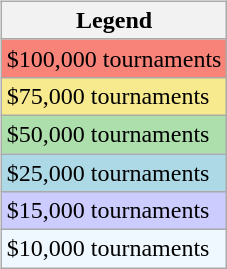<table>
<tr valign=top>
<td><br><table class="wikitable sortable mw-collapsible mw-collapsed">
<tr>
<th>Legend</th>
</tr>
<tr style="background:#f88379;">
<td>$100,000 tournaments</td>
</tr>
<tr style="background:#f7e98e;">
<td>$75,000 tournaments</td>
</tr>
<tr style="background:#addfad;">
<td>$50,000 tournaments</td>
</tr>
<tr style="background:lightblue;">
<td>$25,000 tournaments</td>
</tr>
<tr style="background:#ccccff;">
<td>$15,000 tournaments</td>
</tr>
<tr style="background:#f0f8ff;">
<td>$10,000 tournaments</td>
</tr>
</table>
</td>
</tr>
</table>
